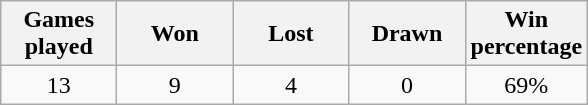<table class="wikitable" style="text-align:center">
<tr>
<th width="70">Games played</th>
<th width="70">Won</th>
<th width="70">Lost</th>
<th width="70">Drawn</th>
<th width="70">Win percentage</th>
</tr>
<tr>
<td>13</td>
<td>9</td>
<td>4</td>
<td>0</td>
<td>69%</td>
</tr>
</table>
